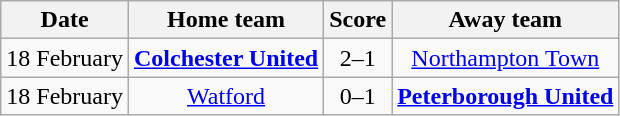<table class="wikitable" style="text-align: center">
<tr>
<th>Date</th>
<th>Home team</th>
<th>Score</th>
<th>Away team</th>
</tr>
<tr>
<td>18 February</td>
<td><strong><a href='#'>Colchester United</a></strong></td>
<td>2–1</td>
<td><a href='#'>Northampton Town</a></td>
</tr>
<tr>
<td>18 February</td>
<td><a href='#'>Watford</a></td>
<td>0–1</td>
<td><strong><a href='#'>Peterborough United</a></strong></td>
</tr>
</table>
